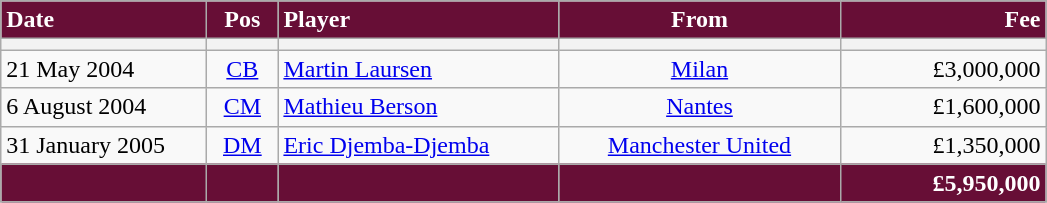<table class="wikitable">
<tr>
<th style="background:#670E36; color:#ffffff; text-align:left; width:130px">Date</th>
<th style="background:#670E36; color:#ffffff; text-align:center; width:40px">Pos</th>
<th style="background:#670E36; color:#ffffff; text-align:left; width:180px">Player</th>
<th style="background:#670E36; color:#ffffff; text-align:center; width:180px">From</th>
<th style="background:#670E36; color:#ffffff; text-align:right; width:130px">Fee</th>
</tr>
<tr>
<th></th>
<th></th>
<th></th>
<th></th>
<th></th>
</tr>
<tr>
<td>21 May 2004</td>
<td style="text-align:center;"><a href='#'>CB</a></td>
<td> <a href='#'>Martin Laursen</a></td>
<td style="text-align:center;"> <a href='#'>Milan</a></td>
<td style="text-align:right;">£3,000,000</td>
</tr>
<tr>
<td>6 August 2004</td>
<td style="text-align:center;"><a href='#'>CM</a></td>
<td> <a href='#'>Mathieu Berson</a></td>
<td style="text-align:center;"> <a href='#'>Nantes</a></td>
<td style="text-align:right;">£1,600,000</td>
</tr>
<tr>
<td>31 January 2005</td>
<td style="text-align:center;"><a href='#'>DM</a></td>
<td> <a href='#'>Eric Djemba-Djemba</a></td>
<td style="text-align:center;"><a href='#'>Manchester United</a></td>
<td style="text-align:right;">£1,350,000</td>
</tr>
<tr>
<th style="background:#670E36;"></th>
<th style="background:#670E36;"></th>
<th style="background:#670E36;"></th>
<th style="background:#670E36;"></th>
<th style="background:#670E36; color:#ffffff; text-align:right;"><strong>£5,950,000</strong></th>
</tr>
</table>
